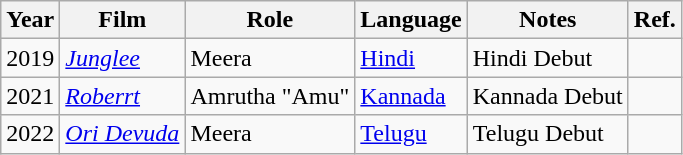<table class="wikitable">
<tr>
<th>Year</th>
<th>Film</th>
<th>Role</th>
<th>Language</th>
<th scope="col" class="unsortable">Notes</th>
<th class="unsortable">Ref.</th>
</tr>
<tr>
<td>2019</td>
<td><em><a href='#'>Junglee</a></em></td>
<td>Meera</td>
<td><a href='#'>Hindi</a></td>
<td>Hindi Debut</td>
<td></td>
</tr>
<tr>
<td>2021</td>
<td><em><a href='#'>Roberrt</a></em></td>
<td>Amrutha "Amu"</td>
<td><a href='#'>Kannada</a></td>
<td>Kannada Debut</td>
<td></td>
</tr>
<tr>
<td>2022</td>
<td><em><a href='#'>Ori Devuda</a></em></td>
<td>Meera</td>
<td><a href='#'>Telugu</a></td>
<td>Telugu Debut</td>
<td></td>
</tr>
</table>
